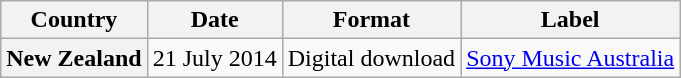<table class="wikitable plainrowheaders">
<tr>
<th scope="col">Country</th>
<th scope="col">Date</th>
<th scope="col">Format</th>
<th scope="col">Label</th>
</tr>
<tr>
<th scope="row">New Zealand</th>
<td>21 July 2014</td>
<td>Digital download</td>
<td><a href='#'>Sony Music Australia</a></td>
</tr>
</table>
